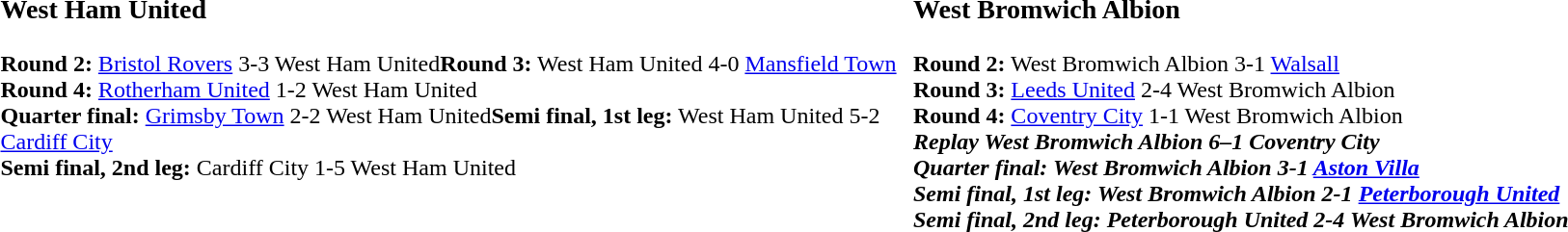<table width = 100%>
<tr>
<td width=50% valign=top><br><h3>West Ham United</h3><strong>Round 2:</strong> <a href='#'>Bristol Rovers</a> 3-3 West Ham United<strong>Round 3:</strong> West Ham United 4-0 <a href='#'>Mansfield Town</a><br><strong>Round 4:</strong> <a href='#'>Rotherham United</a> 1-2 West Ham United<br><strong>Quarter final:</strong> <a href='#'>Grimsby Town</a> 2-2 West Ham United<strong>Semi final, 1st leg:</strong> West Ham United 5-2 <a href='#'>Cardiff City</a><br><strong>Semi final, 2nd leg:</strong> Cardiff City 1-5 West Ham United</td>
<td width=50% valign=top><br><h3>West Bromwich Albion</h3><strong>Round 2:</strong> West Bromwich Albion 3-1 <a href='#'>Walsall</a><br><strong>Round 3:</strong> <a href='#'>Leeds United</a> 2-4 West Bromwich Albion<br><strong>Round 4:</strong> <a href='#'>Coventry City</a> 1-1 West Bromwich Albion<br><strong><em>Replay<strong> West Bromwich Albion 6–1 Coventry City<em><br></strong>Quarter final:<strong> West Bromwich Albion 3-1 <a href='#'>Aston Villa</a><br></strong>Semi final, 1st leg:<strong> West Bromwich Albion 2-1 <a href='#'>Peterborough United</a><br></strong>Semi final, 2nd leg:<strong> Peterborough United 2-4 West Bromwich Albion</td>
</tr>
</table>
